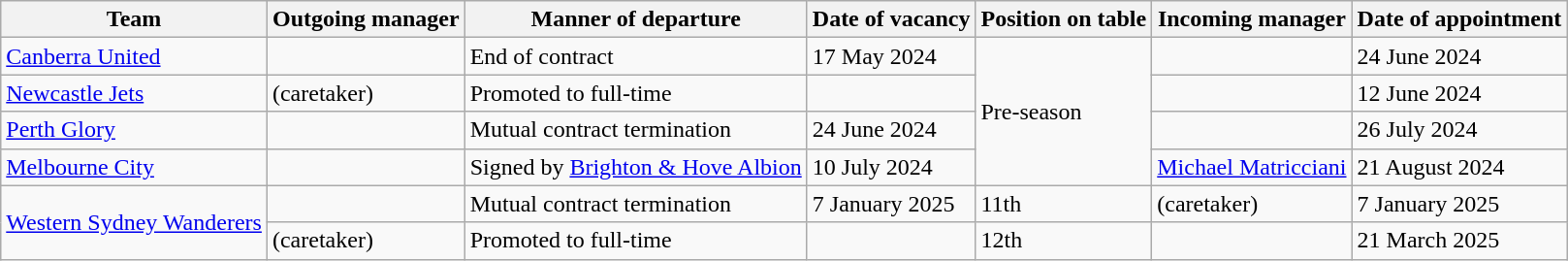<table class="wikitable sortable">
<tr>
<th>Team</th>
<th>Outgoing manager</th>
<th>Manner of departure</th>
<th>Date of vacancy</th>
<th>Position on table</th>
<th>Incoming manager</th>
<th>Date of appointment</th>
</tr>
<tr>
<td><a href='#'>Canberra United</a></td>
<td></td>
<td>End of contract</td>
<td>17 May 2024</td>
<td rowspan=4>Pre-season</td>
<td></td>
<td>24 June 2024</td>
</tr>
<tr>
<td><a href='#'>Newcastle Jets</a></td>
<td> (caretaker)</td>
<td>Promoted to full-time</td>
<td></td>
<td></td>
<td>12 June 2024</td>
</tr>
<tr>
<td><a href='#'>Perth Glory</a></td>
<td></td>
<td>Mutual contract termination</td>
<td>24 June 2024</td>
<td></td>
<td>26 July 2024</td>
</tr>
<tr>
<td><a href='#'>Melbourne City</a></td>
<td></td>
<td>Signed by <a href='#'>Brighton & Hove Albion</a></td>
<td>10 July 2024</td>
<td> <a href='#'>Michael Matricciani</a></td>
<td>21 August 2024</td>
</tr>
<tr>
<td rowspan="2"><a href='#'>Western Sydney Wanderers</a></td>
<td></td>
<td>Mutual contract termination</td>
<td>7 January 2025</td>
<td>11th</td>
<td> (caretaker)</td>
<td>7 January 2025</td>
</tr>
<tr>
<td> (caretaker)</td>
<td>Promoted to full-time</td>
<td></td>
<td>12th</td>
<td></td>
<td>21 March 2025</td>
</tr>
</table>
